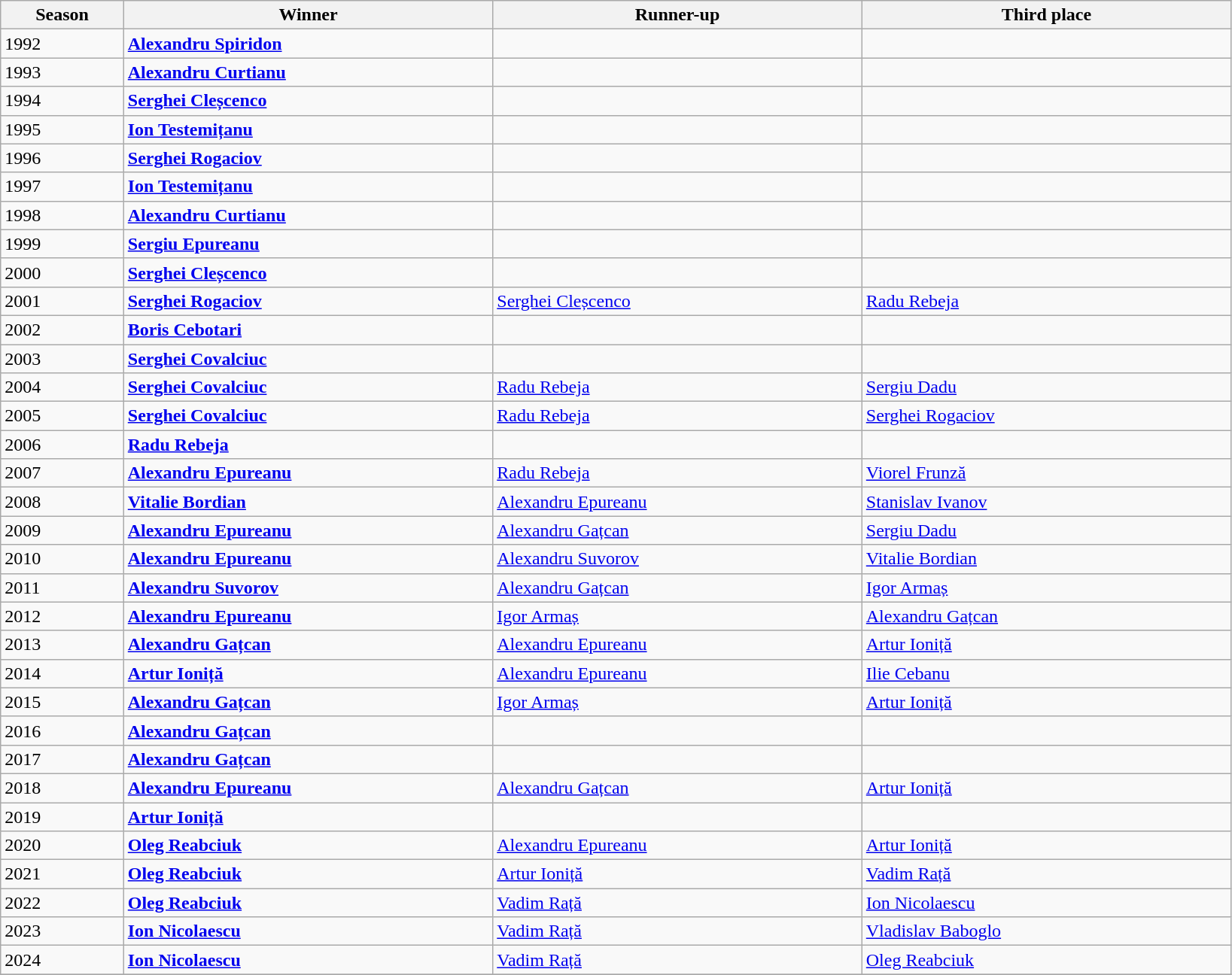<table class="wikitable">
<tr>
<th width=5%>Season</th>
<th width=15%>Winner</th>
<th width=15%>Runner-up</th>
<th width=15%>Third place</th>
</tr>
<tr>
<td>1992</td>
<td><strong><a href='#'>Alexandru Spiridon</a></strong></td>
<td></td>
<td></td>
</tr>
<tr>
<td>1993</td>
<td><strong><a href='#'>Alexandru Curtianu</a></strong></td>
<td></td>
<td></td>
</tr>
<tr>
<td>1994</td>
<td><strong><a href='#'>Serghei Cleșcenco</a></strong></td>
<td></td>
<td></td>
</tr>
<tr>
<td>1995</td>
<td><strong><a href='#'>Ion Testemițanu</a></strong></td>
<td></td>
<td></td>
</tr>
<tr>
<td>1996</td>
<td><strong><a href='#'>Serghei Rogaciov</a></strong></td>
<td></td>
<td></td>
</tr>
<tr>
<td>1997</td>
<td><strong><a href='#'>Ion Testemițanu</a></strong></td>
<td></td>
<td></td>
</tr>
<tr>
<td>1998</td>
<td><strong><a href='#'>Alexandru Curtianu</a></strong></td>
<td></td>
<td></td>
</tr>
<tr>
<td>1999</td>
<td><strong><a href='#'>Sergiu Epureanu</a></strong></td>
<td></td>
<td></td>
</tr>
<tr>
<td>2000</td>
<td><strong><a href='#'>Serghei Cleșcenco</a></strong></td>
<td></td>
<td></td>
</tr>
<tr>
<td>2001</td>
<td><strong><a href='#'>Serghei Rogaciov</a></strong></td>
<td><a href='#'>Serghei Cleșcenco</a></td>
<td><a href='#'>Radu Rebeja</a></td>
</tr>
<tr>
<td>2002</td>
<td><strong><a href='#'>Boris Cebotari</a></strong></td>
<td></td>
<td></td>
</tr>
<tr>
<td>2003</td>
<td><strong><a href='#'>Serghei Covalciuc</a></strong></td>
<td></td>
<td></td>
</tr>
<tr>
<td>2004</td>
<td><strong><a href='#'>Serghei Covalciuc</a></strong></td>
<td><a href='#'>Radu Rebeja</a></td>
<td><a href='#'>Sergiu Dadu</a></td>
</tr>
<tr>
<td>2005</td>
<td><strong><a href='#'>Serghei Covalciuc</a></strong></td>
<td><a href='#'>Radu Rebeja</a></td>
<td><a href='#'>Serghei Rogaciov</a></td>
</tr>
<tr>
<td>2006</td>
<td><strong><a href='#'>Radu Rebeja</a></strong></td>
<td></td>
<td></td>
</tr>
<tr>
<td>2007</td>
<td><strong><a href='#'>Alexandru Epureanu</a></strong></td>
<td><a href='#'>Radu Rebeja</a></td>
<td><a href='#'>Viorel Frunză</a></td>
</tr>
<tr>
<td>2008</td>
<td><strong><a href='#'>Vitalie Bordian</a></strong></td>
<td><a href='#'>Alexandru Epureanu</a></td>
<td><a href='#'>Stanislav Ivanov</a></td>
</tr>
<tr>
<td>2009</td>
<td><strong><a href='#'>Alexandru Epureanu</a></strong></td>
<td><a href='#'>Alexandru Gațcan</a></td>
<td><a href='#'>Sergiu Dadu</a></td>
</tr>
<tr>
<td>2010</td>
<td><strong><a href='#'>Alexandru Epureanu</a></strong></td>
<td><a href='#'>Alexandru Suvorov</a></td>
<td><a href='#'>Vitalie Bordian</a></td>
</tr>
<tr>
<td>2011</td>
<td><strong><a href='#'>Alexandru Suvorov</a></strong></td>
<td><a href='#'>Alexandru Gațcan</a></td>
<td><a href='#'>Igor Armaș</a></td>
</tr>
<tr>
<td>2012</td>
<td><strong><a href='#'>Alexandru Epureanu</a></strong></td>
<td><a href='#'>Igor Armaș</a></td>
<td><a href='#'>Alexandru Gațcan</a></td>
</tr>
<tr>
<td>2013</td>
<td><strong><a href='#'>Alexandru Gațcan</a></strong></td>
<td><a href='#'>Alexandru Epureanu</a></td>
<td><a href='#'>Artur Ioniță</a></td>
</tr>
<tr>
<td>2014</td>
<td><strong><a href='#'>Artur Ioniță</a></strong></td>
<td><a href='#'>Alexandru Epureanu</a></td>
<td><a href='#'>Ilie Cebanu</a></td>
</tr>
<tr>
<td>2015</td>
<td><strong><a href='#'>Alexandru Gațcan</a></strong></td>
<td><a href='#'>Igor Armaș</a></td>
<td><a href='#'>Artur Ioniță</a></td>
</tr>
<tr>
<td>2016</td>
<td><strong><a href='#'>Alexandru Gațcan</a></strong></td>
<td></td>
<td></td>
</tr>
<tr>
<td>2017</td>
<td><strong><a href='#'>Alexandru Gațcan</a></strong></td>
<td></td>
<td></td>
</tr>
<tr>
<td>2018</td>
<td><strong><a href='#'>Alexandru Epureanu</a></strong></td>
<td><a href='#'>Alexandru Gațcan</a></td>
<td><a href='#'>Artur Ioniță</a></td>
</tr>
<tr>
<td>2019</td>
<td><strong><a href='#'>Artur Ioniță</a></strong></td>
<td></td>
<td></td>
</tr>
<tr>
<td>2020</td>
<td><strong><a href='#'>Oleg Reabciuk</a></strong></td>
<td><a href='#'>Alexandru Epureanu</a></td>
<td><a href='#'>Artur Ioniță</a></td>
</tr>
<tr>
<td>2021</td>
<td><strong><a href='#'>Oleg Reabciuk</a></strong></td>
<td><a href='#'>Artur Ioniță</a></td>
<td><a href='#'>Vadim Rață</a></td>
</tr>
<tr>
<td>2022</td>
<td><strong><a href='#'>Oleg Reabciuk</a></strong></td>
<td><a href='#'>Vadim Rață</a></td>
<td><a href='#'>Ion Nicolaescu</a></td>
</tr>
<tr>
<td>2023</td>
<td><strong><a href='#'>Ion Nicolaescu</a></strong></td>
<td><a href='#'>Vadim Rață</a></td>
<td><a href='#'>Vladislav Baboglo</a></td>
</tr>
<tr>
<td>2024</td>
<td><strong><a href='#'>Ion Nicolaescu</a></strong></td>
<td><a href='#'>Vadim Rață</a></td>
<td><a href='#'>Oleg Reabciuk</a></td>
</tr>
<tr>
</tr>
</table>
